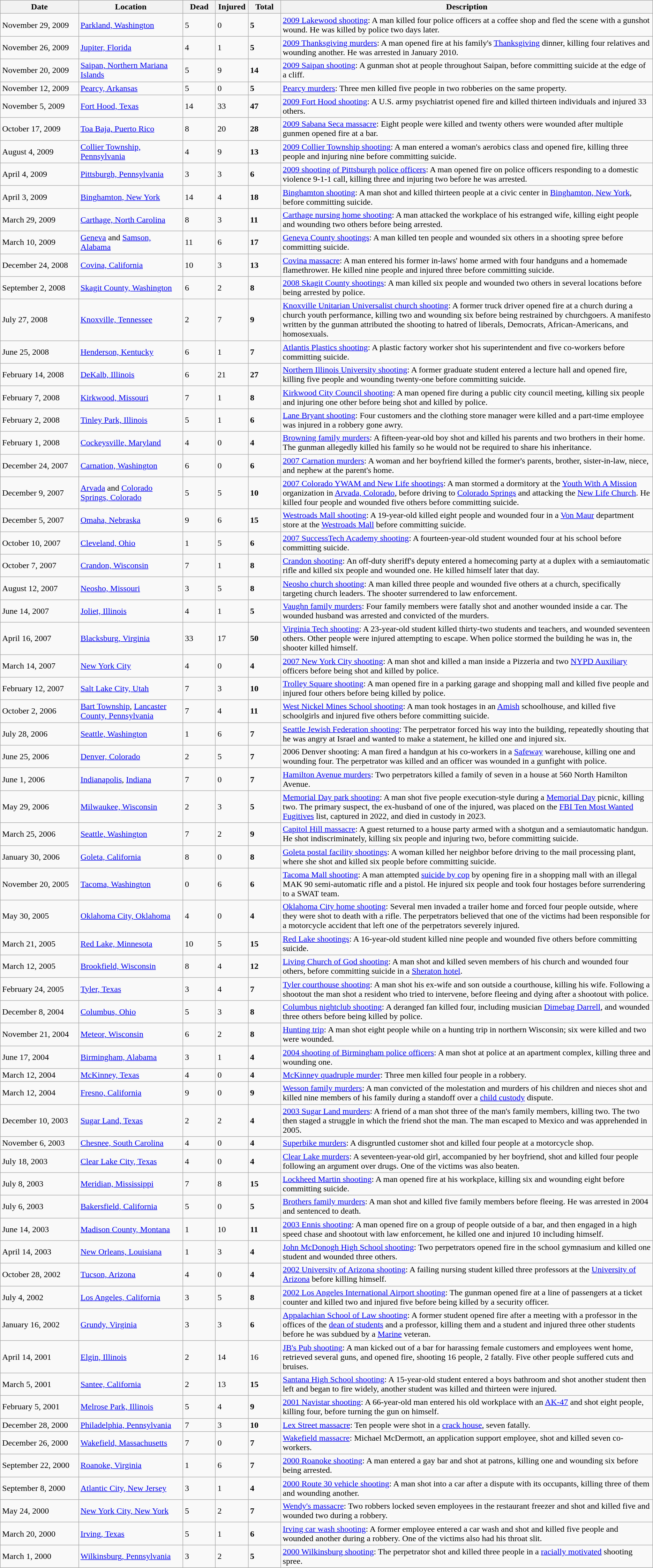<table class="wikitable sortable">
<tr>
<th width=12%>Date</th>
<th width=16%>Location</th>
<th width=5%>Dead</th>
<th width=5%>Injured</th>
<th width=5%>Total</th>
<th width=60%>Description</th>
</tr>
<tr>
<td>November 29, 2009</td>
<td><a href='#'>Parkland, Washington</a></td>
<td>5</td>
<td>0</td>
<td><strong>5</strong></td>
<td><a href='#'>2009 Lakewood shooting</a>: A man killed four police officers at a coffee shop and fled the scene with a gunshot wound. He was killed by police two days later.</td>
</tr>
<tr>
<td>November 26, 2009</td>
<td><a href='#'>Jupiter, Florida</a></td>
<td>4</td>
<td>1</td>
<td><strong>5</strong></td>
<td><a href='#'>2009 Thanksgiving murders</a>: A man opened fire at his family's <a href='#'>Thanksgiving</a> dinner, killing four relatives and wounding another. He was arrested in January 2010.</td>
</tr>
<tr>
<td>November 20, 2009</td>
<td><a href='#'>Saipan, Northern Mariana Islands</a></td>
<td>5</td>
<td>9</td>
<td><strong>14</strong></td>
<td><a href='#'>2009 Saipan shooting</a>: A gunman shot at people throughout Saipan, before committing suicide at the edge of a cliff.</td>
</tr>
<tr>
<td>November 12, 2009</td>
<td><a href='#'>Pearcy, Arkansas</a></td>
<td>5</td>
<td>0</td>
<td><strong>5</strong></td>
<td><a href='#'>Pearcy murders</a>: Three men killed five people in two robberies on the same property.</td>
</tr>
<tr>
<td>November 5, 2009</td>
<td><a href='#'>Fort Hood, Texas</a></td>
<td>14</td>
<td>33</td>
<td><strong>47</strong></td>
<td><a href='#'>2009 Fort Hood shooting</a>: A U.S. army psychiatrist opened fire and killed thirteen individuals and injured 33 others.</td>
</tr>
<tr>
<td>October 17, 2009</td>
<td><a href='#'>Toa Baja, Puerto Rico</a></td>
<td>8</td>
<td>20</td>
<td><strong>28</strong></td>
<td><a href='#'>2009 Sabana Seca massacre</a>: Eight people were killed and twenty others were wounded after multiple gunmen opened fire at a bar.</td>
</tr>
<tr>
<td>August 4, 2009</td>
<td><a href='#'>Collier Township, Pennsylvania</a></td>
<td>4</td>
<td>9</td>
<td><strong>13</strong></td>
<td><a href='#'>2009 Collier Township shooting</a>: A man entered a woman's aerobics class and opened fire, killing three people and injuring nine before committing suicide.</td>
</tr>
<tr>
<td>April 4, 2009</td>
<td><a href='#'>Pittsburgh, Pennsylvania</a></td>
<td>3</td>
<td>3</td>
<td><strong>6</strong></td>
<td><a href='#'>2009 shooting of Pittsburgh police officers</a>: A man opened fire on police officers responding to a domestic violence 9-1-1 call, killing three and injuring two before he was arrested.</td>
</tr>
<tr>
<td>April 3, 2009</td>
<td><a href='#'>Binghamton, New York</a></td>
<td>14</td>
<td>4</td>
<td><strong>18</strong></td>
<td><a href='#'>Binghamton shooting</a>: A man shot and killed thirteen people at a civic center in <a href='#'>Binghamton, New York</a>, before committing suicide.</td>
</tr>
<tr>
<td>March 29, 2009</td>
<td><a href='#'>Carthage, North Carolina</a></td>
<td>8</td>
<td>3</td>
<td><strong>11</strong></td>
<td><a href='#'>Carthage nursing home shooting</a>: A man attacked the workplace of his estranged wife, killing eight people and wounding two others before being arrested.</td>
</tr>
<tr>
<td>March 10, 2009</td>
<td><a href='#'>Geneva</a> and <a href='#'>Samson, Alabama</a></td>
<td>11</td>
<td>6</td>
<td><strong>17</strong></td>
<td><a href='#'>Geneva County shootings</a>: A man killed ten people and wounded six others in a shooting spree before committing suicide.</td>
</tr>
<tr>
<td>December 24, 2008</td>
<td><a href='#'>Covina, California</a></td>
<td>10</td>
<td>3</td>
<td><strong>13</strong></td>
<td><a href='#'>Covina massacre</a>: A man entered his former in-laws' home armed with four handguns and a homemade flamethrower. He killed nine people and injured three before committing suicide.</td>
</tr>
<tr>
<td>September 2, 2008</td>
<td><a href='#'>Skagit County, Washington</a></td>
<td>6</td>
<td>2</td>
<td><strong>8</strong></td>
<td><a href='#'>2008 Skagit County shootings</a>: A man killed six people and wounded two others in several locations before being arrested by police.</td>
</tr>
<tr>
<td>July 27, 2008</td>
<td><a href='#'>Knoxville, Tennessee</a></td>
<td>2</td>
<td>7</td>
<td><strong>9</strong></td>
<td><a href='#'>Knoxville Unitarian Universalist church shooting</a>: A former truck driver opened fire at a church during a church youth performance, killing two and wounding six before being restrained by churchgoers. A manifesto written by the gunman attributed the shooting to hatred of liberals, Democrats, African-Americans, and homosexuals.</td>
</tr>
<tr>
<td>June 25, 2008</td>
<td><a href='#'>Henderson, Kentucky</a></td>
<td>6</td>
<td>1</td>
<td><strong>7</strong></td>
<td><a href='#'>Atlantis Plastics shooting</a>: A plastic factory worker shot his superintendent and five co-workers before committing suicide.</td>
</tr>
<tr>
<td>February 14, 2008</td>
<td><a href='#'>DeKalb, Illinois</a></td>
<td>6</td>
<td>21</td>
<td><strong>27</strong></td>
<td><a href='#'>Northern Illinois University shooting</a>: A former graduate student entered a lecture hall and opened fire, killing five people and wounding twenty-one before committing suicide.</td>
</tr>
<tr>
<td>February 7, 2008</td>
<td><a href='#'>Kirkwood, Missouri</a></td>
<td>7</td>
<td>1</td>
<td><strong>8</strong></td>
<td><a href='#'>Kirkwood City Council shooting</a>: A man opened fire during a public city council meeting, killing six people and injuring one other before being shot and killed by police.</td>
</tr>
<tr>
<td>February 2, 2008</td>
<td><a href='#'>Tinley Park, Illinois</a></td>
<td>5</td>
<td>1</td>
<td><strong>6</strong></td>
<td><a href='#'>Lane Bryant shooting</a>: Four customers and the clothing store manager were killed and a part-time employee was injured in a robbery gone awry.</td>
</tr>
<tr>
<td>February 1, 2008</td>
<td><a href='#'>Cockeysville, Maryland</a></td>
<td>4</td>
<td>0</td>
<td><strong>4</strong></td>
<td><a href='#'>Browning family murders</a>: A fifteen-year-old boy shot and killed his parents and two brothers in their home. The gunman allegedly killed his family so he would not be required to share his inheritance.</td>
</tr>
<tr>
<td>December 24, 2007</td>
<td><a href='#'>Carnation, Washington</a></td>
<td>6</td>
<td>0</td>
<td><strong>6</strong></td>
<td><a href='#'>2007 Carnation murders</a>: A woman and her boyfriend killed the former's parents, brother, sister-in-law, niece, and nephew at the parent's home.</td>
</tr>
<tr>
<td>December 9, 2007</td>
<td><a href='#'>Arvada</a> and <a href='#'>Colorado Springs, Colorado</a></td>
<td>5</td>
<td>5</td>
<td><strong>10</strong></td>
<td><a href='#'>2007 Colorado YWAM and New Life shootings</a>: A man stormed a dormitory at the <a href='#'>Youth With A Mission</a> organization in <a href='#'>Arvada, Colorado</a>, before driving to <a href='#'>Colorado Springs</a> and attacking the <a href='#'>New Life Church</a>. He killed four people and wounded five others before committing suicide.</td>
</tr>
<tr>
<td>December 5, 2007</td>
<td><a href='#'>Omaha, Nebraska</a></td>
<td>9</td>
<td>6</td>
<td><strong>15</strong></td>
<td><a href='#'>Westroads Mall shooting</a>: A 19-year-old killed eight people and wounded four in a <a href='#'>Von Maur</a> department store at the <a href='#'>Westroads Mall</a> before committing suicide.</td>
</tr>
<tr>
<td>October 10, 2007</td>
<td><a href='#'>Cleveland, Ohio</a></td>
<td>1</td>
<td>5</td>
<td><strong>6</strong></td>
<td><a href='#'>2007 SuccessTech Academy shooting</a>: A fourteen-year-old student wounded four at his school before committing suicide.</td>
</tr>
<tr>
<td>October 7, 2007</td>
<td><a href='#'>Crandon, Wisconsin</a></td>
<td>7</td>
<td>1</td>
<td><strong>8</strong></td>
<td><a href='#'>Crandon shooting</a>: An off-duty sheriff's deputy entered a homecoming party at a duplex with a semiautomatic rifle and killed six people and wounded one. He killed himself later that day.</td>
</tr>
<tr>
<td>August 12, 2007</td>
<td><a href='#'>Neosho, Missouri</a></td>
<td>3</td>
<td>5</td>
<td><strong>8</strong></td>
<td><a href='#'>Neosho church shooting</a>: A man killed three people and wounded five others at a church, specifically targeting church leaders. The shooter surrendered to law enforcement.</td>
</tr>
<tr>
<td>June 14, 2007</td>
<td><a href='#'>Joliet, Illinois</a></td>
<td>4</td>
<td>1</td>
<td><strong>5</strong></td>
<td><a href='#'>Vaughn family murders</a>: Four family members were fatally shot and another wounded inside a car. The wounded husband was arrested and convicted of the murders.</td>
</tr>
<tr>
<td>April 16, 2007</td>
<td><a href='#'>Blacksburg, Virginia</a></td>
<td>33</td>
<td>17</td>
<td><strong>50</strong></td>
<td><a href='#'>Virginia Tech shooting</a>: A 23-year-old student killed thirty-two students and teachers, and wounded seventeen others. Other people were injured attempting to escape. When police stormed the building he was in, the shooter killed himself.</td>
</tr>
<tr>
<td>March 14, 2007</td>
<td><a href='#'>New York City</a></td>
<td>4</td>
<td>0</td>
<td><strong>4</strong></td>
<td><a href='#'>2007 New York City shooting</a>: A man shot and killed a man inside a Pizzeria and two <a href='#'>NYPD Auxiliary</a> officers before being shot and killed by police.</td>
</tr>
<tr>
<td>February 12, 2007</td>
<td><a href='#'>Salt Lake City, Utah</a></td>
<td>7</td>
<td>3</td>
<td><strong>10</strong></td>
<td><a href='#'>Trolley Square shooting</a>: A man opened fire in a parking garage and shopping mall and killed five people and injured four others before being killed by police.</td>
</tr>
<tr>
<td>October 2, 2006</td>
<td><a href='#'>Bart Township</a>, <a href='#'>Lancaster County, Pennsylvania</a></td>
<td>7</td>
<td>4</td>
<td><strong>11</strong></td>
<td><a href='#'>West Nickel Mines School shooting</a>: A man took hostages in an <a href='#'>Amish</a> schoolhouse, and killed five schoolgirls and injured five others before committing suicide.</td>
</tr>
<tr>
<td>July 28, 2006</td>
<td><a href='#'>Seattle, Washington</a></td>
<td>1</td>
<td>6</td>
<td><strong>7</strong></td>
<td><a href='#'>Seattle Jewish Federation shooting</a>: The perpetrator forced his way into the building, repeatedly shouting that he was angry at Israel and wanted to make a statement, he killed one and injured six.</td>
</tr>
<tr>
<td>June 25, 2006</td>
<td><a href='#'>Denver, Colorado</a></td>
<td>2</td>
<td>5</td>
<td><strong>7</strong></td>
<td>2006 Denver shooting: A man fired a handgun at his co-workers in a <a href='#'>Safeway</a> warehouse, killing one and wounding four. The perpetrator was killed and an officer was wounded in a gunfight with police.</td>
</tr>
<tr>
<td>June 1, 2006</td>
<td><a href='#'>Indianapolis</a>, <a href='#'>Indiana</a></td>
<td>7</td>
<td>0</td>
<td><strong>7</strong></td>
<td><a href='#'>Hamilton Avenue murders</a>: Two perpetrators killed a family of seven in a house at 560 North Hamilton Avenue.</td>
</tr>
<tr>
<td>May 29, 2006</td>
<td><a href='#'>Milwaukee, Wisconsin</a></td>
<td>2</td>
<td>3</td>
<td><strong>5</strong></td>
<td><a href='#'>Memorial Day park shooting</a>: A man shot five people execution-style during a <a href='#'>Memorial Day</a> picnic, killing two. The primary suspect, the ex-husband of one of the injured, was placed on the <a href='#'>FBI Ten Most Wanted Fugitives</a> list, captured in 2022, and died in custody in 2023.</td>
</tr>
<tr>
<td>March 25, 2006</td>
<td><a href='#'>Seattle, Washington</a></td>
<td>7</td>
<td>2</td>
<td><strong>9</strong></td>
<td><a href='#'>Capitol Hill massacre</a>: A guest returned to a house party armed with a shotgun and a semiautomatic handgun. He shot indiscriminately, killing six people and injuring two, before committing suicide.</td>
</tr>
<tr>
<td>January 30, 2006</td>
<td><a href='#'>Goleta, California</a></td>
<td>8</td>
<td>0</td>
<td><strong>8</strong></td>
<td><a href='#'>Goleta postal facility shootings</a>: A woman killed her neighbor before driving to the mail processing plant, where she shot and killed six people before committing suicide.</td>
</tr>
<tr>
<td>November 20, 2005</td>
<td><a href='#'>Tacoma, Washington</a></td>
<td>0</td>
<td>6</td>
<td><strong>6</strong></td>
<td><a href='#'>Tacoma Mall shooting</a>: A man attempted <a href='#'>suicide by cop</a> by opening fire in a shopping mall with an illegal MAK 90 semi-automatic rifle and a pistol. He injured six people and took four hostages before surrendering to a SWAT team.</td>
</tr>
<tr>
<td>May 30, 2005</td>
<td><a href='#'>Oklahoma City, Oklahoma</a></td>
<td>4</td>
<td>0</td>
<td><strong>4</strong></td>
<td><a href='#'>Oklahoma City home shooting</a>: Several men invaded a trailer home and forced four people outside, where they were shot to death with a rifle. The perpetrators believed that one of the victims had been responsible for a motorcycle accident that left one of the perpetrators severely injured.</td>
</tr>
<tr>
<td>March 21, 2005</td>
<td><a href='#'>Red Lake, Minnesota</a></td>
<td>10</td>
<td>5</td>
<td><strong>15</strong></td>
<td><a href='#'>Red Lake shootings</a>: A 16-year-old student killed nine people and wounded five others before committing suicide.</td>
</tr>
<tr>
<td>March 12, 2005</td>
<td><a href='#'>Brookfield, Wisconsin</a></td>
<td>8</td>
<td>4</td>
<td><strong>12</strong></td>
<td><a href='#'>Living Church of God shooting</a>: A man shot and killed seven members of his church and wounded four others, before committing suicide in a <a href='#'>Sheraton hotel</a>.</td>
</tr>
<tr>
<td>February 24, 2005</td>
<td><a href='#'>Tyler, Texas</a></td>
<td>3</td>
<td>4</td>
<td><strong>7</strong></td>
<td><a href='#'>Tyler courthouse shooting</a>: A man shot his ex-wife and son outside a courthouse, killing his wife. Following a shootout the man shot a resident who tried to intervene, before fleeing and dying after a shootout with police.</td>
</tr>
<tr>
<td>December 8, 2004</td>
<td><a href='#'>Columbus, Ohio</a></td>
<td>5</td>
<td>3</td>
<td><strong>8</strong></td>
<td><a href='#'>Columbus nightclub shooting</a>: A deranged fan killed four, including musician <a href='#'>Dimebag Darrell</a>, and wounded three others before being killed by police.</td>
</tr>
<tr>
<td>November 21, 2004</td>
<td><a href='#'>Meteor, Wisconsin</a></td>
<td>6</td>
<td>2</td>
<td><strong>8</strong></td>
<td><a href='#'>Hunting trip</a>: A man shot eight people while on a hunting trip in northern Wisconsin; six were killed and two were wounded.</td>
</tr>
<tr>
<td>June 17, 2004</td>
<td><a href='#'>Birmingham, Alabama</a></td>
<td>3</td>
<td>1</td>
<td><strong>4</strong></td>
<td><a href='#'>2004 shooting of Birmingham police officers</a>: A man shot at police at an apartment complex, killing three and wounding one.</td>
</tr>
<tr>
<td>March 12, 2004</td>
<td><a href='#'>McKinney, Texas</a></td>
<td>4</td>
<td>0</td>
<td><strong>4</strong></td>
<td><a href='#'>McKinney quadruple murder</a>: Three men killed four people in a robbery.</td>
</tr>
<tr>
<td>March 12, 2004</td>
<td><a href='#'>Fresno, California</a></td>
<td>9</td>
<td>0</td>
<td><strong>9</strong></td>
<td><a href='#'>Wesson family murders</a>: A man convicted of the molestation and murders of his children and nieces shot and killed nine members of his family during a standoff over a <a href='#'>child custody</a> dispute.</td>
</tr>
<tr>
<td>December 10, 2003</td>
<td><a href='#'>Sugar Land, Texas</a></td>
<td>2</td>
<td>2</td>
<td><strong>4</strong></td>
<td><a href='#'>2003 Sugar Land murders</a>: A friend of a man shot three of the man's family members, killing two. The two then staged a struggle in which the friend shot the man. The man escaped to Mexico and was apprehended in 2005.</td>
</tr>
<tr>
<td>November 6, 2003</td>
<td><a href='#'>Chesnee, South Carolina</a></td>
<td>4</td>
<td>0</td>
<td><strong>4</strong></td>
<td><a href='#'>Superbike murders</a>: A disgruntled customer shot and killed four people at a motorcycle shop.</td>
</tr>
<tr>
<td>July 18, 2003</td>
<td><a href='#'>Clear Lake City, Texas</a></td>
<td>4</td>
<td>0</td>
<td><strong>4</strong></td>
<td><a href='#'>Clear Lake murders</a>: A seventeen-year-old girl, accompanied by her boyfriend, shot and killed four people following an argument over drugs. One of the victims was also beaten.</td>
</tr>
<tr>
<td>July 8, 2003</td>
<td><a href='#'>Meridian, Mississippi</a></td>
<td>7</td>
<td>8</td>
<td><strong>15</strong></td>
<td><a href='#'>Lockheed Martin shooting</a>: A man opened fire at his workplace, killing six and wounding eight before committing suicide.</td>
</tr>
<tr>
<td>July 6, 2003</td>
<td><a href='#'>Bakersfield, California</a></td>
<td>5</td>
<td>0</td>
<td><strong>5</strong></td>
<td><a href='#'>Brothers family murders</a>: A man shot and killed five family members before fleeing. He was arrested in 2004 and sentenced to death.</td>
</tr>
<tr>
<td>June 14, 2003</td>
<td><a href='#'>Madison County, Montana</a></td>
<td>1</td>
<td>10</td>
<td><strong>11</strong></td>
<td><a href='#'>2003 Ennis shooting</a>: A man opened fire on a group of people outside of a bar, and then engaged in a high speed chase and shootout with law enforcement, he killed one and injured 10 including himself.</td>
</tr>
<tr>
<td>April 14, 2003</td>
<td><a href='#'>New Orleans, Louisiana</a></td>
<td>1</td>
<td>3</td>
<td><strong>4</strong></td>
<td><a href='#'>John McDonogh High School shooting</a>: Two perpetrators opened fire in the school gymnasium and killed one student and wounded three others.</td>
</tr>
<tr>
<td>October 28, 2002</td>
<td><a href='#'>Tucson, Arizona</a></td>
<td>4</td>
<td>0</td>
<td><strong>4</strong></td>
<td><a href='#'>2002 University of Arizona shooting</a>: A failing nursing student killed three professors at the <a href='#'>University of Arizona</a> before killing himself.</td>
</tr>
<tr>
<td>July 4, 2002</td>
<td><a href='#'>Los Angeles, California</a></td>
<td>3</td>
<td>5</td>
<td><strong>8</strong></td>
<td><a href='#'>2002 Los Angeles International Airport shooting</a>: The gunman opened fire at a line of passengers at a ticket counter and killed two and injured five before being killed by a security officer.</td>
</tr>
<tr>
<td>January 16, 2002</td>
<td><a href='#'>Grundy, Virginia</a></td>
<td>3</td>
<td>3</td>
<td><strong>6</strong></td>
<td><a href='#'>Appalachian School of Law shooting</a>: A former student opened fire after a meeting with a professor in the offices of the <a href='#'>dean of students</a> and a professor, killing them and a student and injured three other students before he was subdued by a <a href='#'>Marine</a> veteran.</td>
</tr>
<tr>
<td>April 14, 2001</td>
<td><a href='#'>Elgin, Illinois</a></td>
<td>2</td>
<td>14</td>
<td>16</td>
<td><a href='#'>JB's Pub shooting</a>: A man kicked out of a bar for harassing female customers and employees went home, retrieved several guns, and opened fire, shooting 16 people, 2 fatally. Five other people suffered cuts and bruises.</td>
</tr>
<tr>
<td>March 5, 2001</td>
<td><a href='#'>Santee, California</a></td>
<td>2</td>
<td>13</td>
<td><strong>15</strong></td>
<td><a href='#'>Santana High School shooting</a>: A 15-year-old student entered a boys bathroom and shot another student then left and began to fire widely, another student was killed and thirteen were injured.</td>
</tr>
<tr>
<td>February 5, 2001</td>
<td><a href='#'>Melrose Park, Illinois</a></td>
<td>5</td>
<td>4</td>
<td><strong>9</strong></td>
<td><a href='#'>2001 Navistar shooting</a>: A 66-year-old man entered his old workplace with an <a href='#'>AK-47</a> and shot eight people, killing four, before turning the gun on himself.</td>
</tr>
<tr>
<td>December 28, 2000</td>
<td><a href='#'>Philadelphia, Pennsylvania</a></td>
<td>7</td>
<td>3</td>
<td><strong>10</strong></td>
<td><a href='#'>Lex Street massacre</a>: Ten people were shot in a <a href='#'>crack house</a>, seven fatally.</td>
</tr>
<tr>
<td>December 26, 2000</td>
<td><a href='#'>Wakefield, Massachusetts</a></td>
<td>7</td>
<td>0</td>
<td><strong>7</strong></td>
<td><a href='#'>Wakefield massacre</a>: Michael McDermott, an application support employee, shot and killed seven co-workers.</td>
</tr>
<tr>
<td>September 22, 2000</td>
<td><a href='#'>Roanoke, Virginia</a></td>
<td>1</td>
<td>6</td>
<td><strong>7</strong></td>
<td><a href='#'>2000 Roanoke shooting</a>: A man entered a gay bar and shot at patrons, killing one and wounding six before being arrested.</td>
</tr>
<tr>
<td>September 8, 2000</td>
<td><a href='#'>Atlantic City, New Jersey</a></td>
<td>3</td>
<td>1</td>
<td><strong>4</strong></td>
<td><a href='#'>2000 Route 30 vehicle shooting</a>: A man shot into a car after a dispute with its occupants, killing three of them and wounding another.</td>
</tr>
<tr>
<td>May 24, 2000</td>
<td><a href='#'>New York City, New York</a></td>
<td>5</td>
<td>2</td>
<td><strong>7</strong></td>
<td><a href='#'>Wendy's massacre</a>: Two robbers locked seven employees in the restaurant freezer and shot and killed five and wounded two during a robbery.</td>
</tr>
<tr>
<td>March 20, 2000</td>
<td><a href='#'>Irving, Texas</a></td>
<td>5</td>
<td>1</td>
<td><strong>6</strong></td>
<td><a href='#'>Irving car wash shooting</a>: A former employee entered a car wash and shot and killed five people and wounded another during a robbery. One of the victims also had his throat slit.</td>
</tr>
<tr>
<td>March 1, 2000</td>
<td><a href='#'>Wilkinsburg, Pennsylvania</a></td>
<td>3</td>
<td>2</td>
<td><strong>5</strong></td>
<td><a href='#'>2000 Wilkinsburg shooting</a>: The perpetrator shot and killed three people in a <a href='#'>racially motivated</a> shooting spree.</td>
</tr>
</table>
